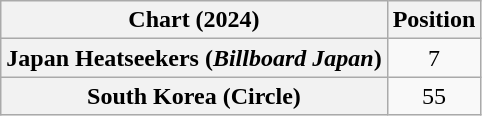<table class="wikitable sortable plainrowheaders" style="text-align:center">
<tr>
<th scope="col">Chart (2024)</th>
<th scope="col">Position</th>
</tr>
<tr>
<th scope="row">Japan Heatseekers (<em>Billboard Japan</em>)</th>
<td>7</td>
</tr>
<tr>
<th scope="row">South Korea (Circle)</th>
<td>55</td>
</tr>
</table>
